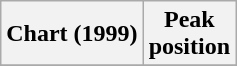<table class="wikitable plainrowheaders" style="text-align:center">
<tr>
<th scope="col">Chart (1999)</th>
<th scope="col">Peak<br>position</th>
</tr>
<tr>
</tr>
</table>
